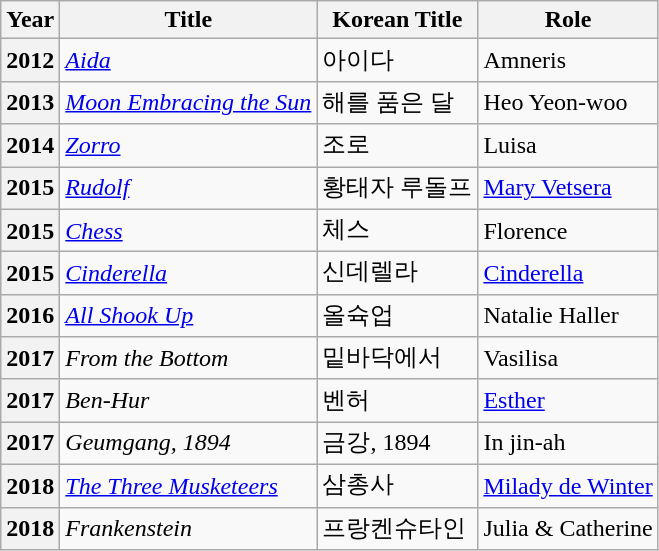<table class="wikitable sortable plainrowheaders">
<tr>
<th scope="col">Year</th>
<th scope="col">Title</th>
<th scope="col">Korean Title</th>
<th scope="col">Role</th>
</tr>
<tr>
<th scope="row">2012</th>
<td><em><a href='#'>Aida</a></em></td>
<td>아이다</td>
<td>Amneris</td>
</tr>
<tr>
<th scope="row">2013</th>
<td><em><a href='#'>Moon Embracing the Sun</a></em></td>
<td>해를 품은 달</td>
<td>Heo Yeon-woo</td>
</tr>
<tr>
<th scope="row">2014</th>
<td><em><a href='#'>Zorro</a></em></td>
<td>조로</td>
<td>Luisa</td>
</tr>
<tr>
<th scope="row">2015</th>
<td><em><a href='#'>Rudolf</a></em></td>
<td>황태자 루돌프</td>
<td><a href='#'>Mary Vetsera</a></td>
</tr>
<tr>
<th scope="row">2015</th>
<td><em><a href='#'>Chess</a></em></td>
<td>체스</td>
<td>Florence</td>
</tr>
<tr>
<th scope="row">2015</th>
<td><em><a href='#'>Cinderella</a></em></td>
<td>신데렐라</td>
<td><a href='#'>Cinderella</a></td>
</tr>
<tr>
<th scope="row">2016</th>
<td><em><a href='#'>All Shook Up</a></em></td>
<td>올슉업</td>
<td>Natalie Haller</td>
</tr>
<tr>
<th scope="row">2017</th>
<td><em>From the Bottom</em></td>
<td>밑바닥에서</td>
<td>Vasilisa</td>
</tr>
<tr>
<th scope="row">2017</th>
<td><em>Ben-Hur</em></td>
<td>벤허</td>
<td><a href='#'>Esther</a></td>
</tr>
<tr>
<th scope="row">2017</th>
<td><em>Geumgang, 1894</em></td>
<td>금강, 1894</td>
<td>In jin-ah</td>
</tr>
<tr>
<th scope="row">2018</th>
<td><em><a href='#'>The Three Musketeers</a></em></td>
<td>삼총사</td>
<td><a href='#'>Milady de Winter</a></td>
</tr>
<tr>
<th scope="row">2018</th>
<td><em>Frankenstein</em></td>
<td>프랑켄슈타인</td>
<td>Julia & Catherine</td>
</tr>
</table>
